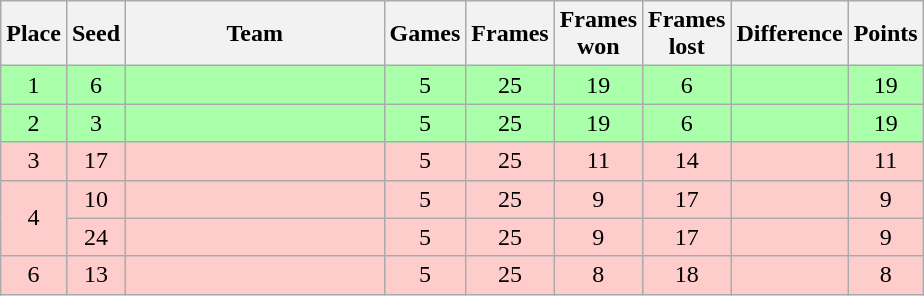<table class="wikitable sortable" style="text-align: center;">
<tr>
<th width=20>Place</th>
<th width=20>Seed</th>
<th width=165>Team</th>
<th width=20>Games</th>
<th width=20>Frames</th>
<th width=20>Frames won</th>
<th width=20>Frames lost</th>
<th width=20>Difference</th>
<th width=20>Points</th>
</tr>
<tr style="background:#aaffaa;">
<td>1</td>
<td>6</td>
<td style="text-align:left;"><strong></strong></td>
<td>5</td>
<td>25</td>
<td>19</td>
<td>6</td>
<td></td>
<td>19</td>
</tr>
<tr style="background:#aaffaa;">
<td>2</td>
<td>3</td>
<td style="text-align:left;"><strong></strong></td>
<td>5</td>
<td>25</td>
<td>19</td>
<td>6</td>
<td></td>
<td>19</td>
</tr>
<tr style="background:#fcc;">
<td>3</td>
<td>17</td>
<td style="text-align:left;"></td>
<td>5</td>
<td>25</td>
<td>11</td>
<td>14</td>
<td></td>
<td>11</td>
</tr>
<tr style="background:#fcc;">
<td rowspan=2>4</td>
<td>10</td>
<td style="text-align:left;"></td>
<td>5</td>
<td>25</td>
<td>9</td>
<td>17</td>
<td></td>
<td>9</td>
</tr>
<tr style="background:#fcc;">
<td>24</td>
<td style="text-align:left;"></td>
<td>5</td>
<td>25</td>
<td>9</td>
<td>17</td>
<td></td>
<td>9</td>
</tr>
<tr style="background:#fcc;">
<td>6</td>
<td>13</td>
<td style="text-align:left;"></td>
<td>5</td>
<td>25</td>
<td>8</td>
<td>18</td>
<td></td>
<td>8</td>
</tr>
</table>
